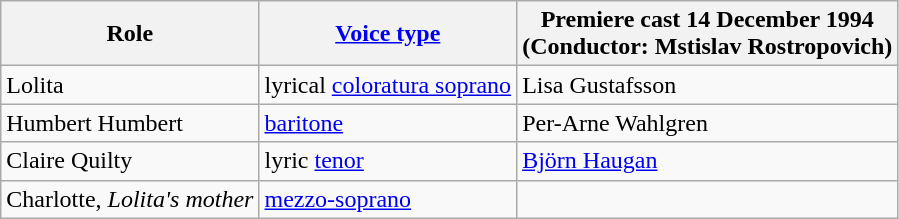<table class="wikitable">
<tr>
<th>Role</th>
<th><a href='#'>Voice type</a></th>
<th>Premiere cast 14 December 1994<br>(Conductor: Mstislav Rostropovich)</th>
</tr>
<tr>
<td>Lolita</td>
<td>lyrical <a href='#'>coloratura soprano</a></td>
<td>Lisa Gustafsson</td>
</tr>
<tr>
<td>Humbert Humbert</td>
<td><a href='#'>baritone</a></td>
<td>Per-Arne Wahlgren</td>
</tr>
<tr>
<td>Claire Quilty</td>
<td>lyric <a href='#'>tenor</a></td>
<td><a href='#'>Björn Haugan</a></td>
</tr>
<tr>
<td>Charlotte, <em>Lolita's mother</em></td>
<td><a href='#'>mezzo-soprano</a></td>
<td></td>
</tr>
</table>
